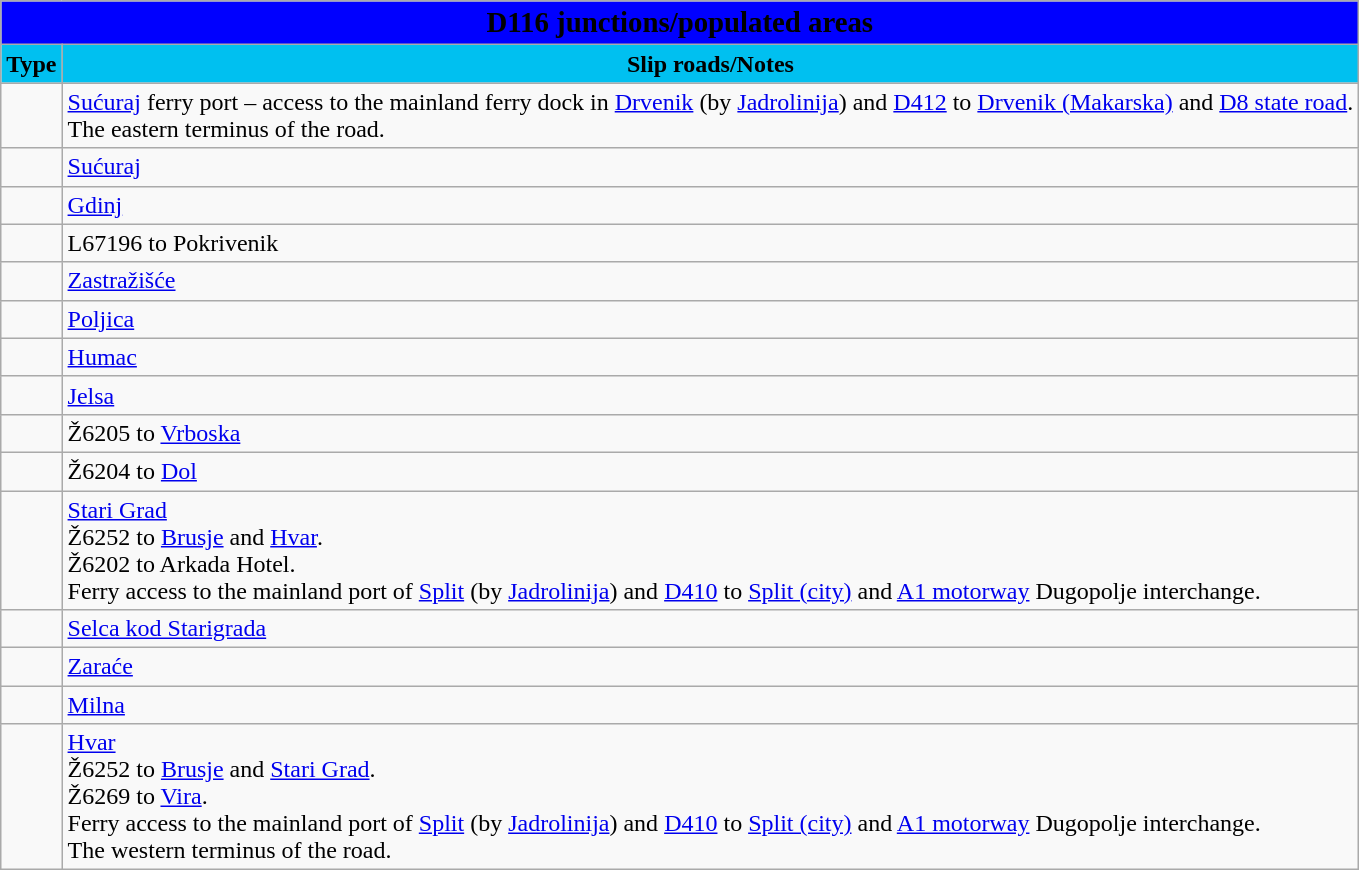<table class="wikitable">
<tr>
<td colspan=2 bgcolor=blue align=center style=margin-top:15><span><big><strong>D116 junctions/populated areas</strong></big></span></td>
</tr>
<tr>
<td align=center bgcolor=00c0f0><strong>Type</strong></td>
<td align=center bgcolor=00c0f0><strong>Slip roads/Notes</strong></td>
</tr>
<tr>
<td></td>
<td><a href='#'>Sućuraj</a> ferry port – access to the mainland ferry dock in <a href='#'>Drvenik</a> (by <a href='#'>Jadrolinija</a>) and <a href='#'>D412</a> to <a href='#'>Drvenik (Makarska)</a> and <a href='#'>D8 state road</a>.<br>The eastern terminus of the road.</td>
</tr>
<tr>
<td></td>
<td><a href='#'>Sućuraj</a></td>
</tr>
<tr>
<td></td>
<td><a href='#'>Gdinj</a></td>
</tr>
<tr>
<td></td>
<td>L67196 to Pokrivenik</td>
</tr>
<tr>
<td></td>
<td><a href='#'>Zastražišće</a></td>
</tr>
<tr>
<td></td>
<td><a href='#'>Poljica</a></td>
</tr>
<tr>
<td></td>
<td><a href='#'>Humac</a></td>
</tr>
<tr>
<td></td>
<td><a href='#'>Jelsa</a></td>
</tr>
<tr>
<td></td>
<td>Ž6205 to <a href='#'>Vrboska</a></td>
</tr>
<tr>
<td></td>
<td>Ž6204 to <a href='#'>Dol</a></td>
</tr>
<tr>
<td><br><br></td>
<td><a href='#'>Stari Grad</a><br>Ž6252 to <a href='#'>Brusje</a> and <a href='#'>Hvar</a>.<br>Ž6202 to Arkada Hotel.<br>Ferry access to the mainland port of <a href='#'>Split</a> (by <a href='#'>Jadrolinija</a>) and <a href='#'>D410</a> to <a href='#'>Split (city)</a> and <a href='#'>A1 motorway</a> Dugopolje interchange.</td>
</tr>
<tr>
<td></td>
<td><a href='#'>Selca kod Starigrada</a></td>
</tr>
<tr>
<td></td>
<td><a href='#'>Zaraće</a></td>
</tr>
<tr>
<td></td>
<td><a href='#'>Milna</a></td>
</tr>
<tr>
<td><br><br></td>
<td><a href='#'>Hvar</a><br>Ž6252 to <a href='#'>Brusje</a> and <a href='#'>Stari Grad</a>.<br>Ž6269 to <a href='#'>Vira</a>.<br>Ferry access to the mainland port of <a href='#'>Split</a> (by <a href='#'>Jadrolinija</a>) and <a href='#'>D410</a> to <a href='#'>Split (city)</a> and <a href='#'>A1 motorway</a> Dugopolje interchange.<br>The western terminus of the road.</td>
</tr>
</table>
